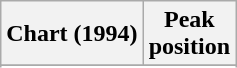<table class="wikitable sortable plainrowheaders" style="text-align:center">
<tr>
<th scope="col">Chart (1994)</th>
<th scope="col">Peak<br>position</th>
</tr>
<tr>
</tr>
<tr>
</tr>
</table>
